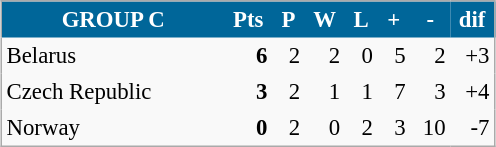<table align=center cellpadding="3" cellspacing="0" style="background: #f9f9f9; border: 1px #aaa solid; border-collapse: collapse; font-size: 95%;" width=330>
<tr bgcolor=#006699 style="color:white;">
<th width=34%>GROUP C</th>
<th width=5%>Pts</th>
<th width=5%>P</th>
<th width=5%>W</th>
<th width=5%>L</th>
<th width=5%>+</th>
<th width=5%>-</th>
<th width=5%>dif</th>
</tr>
<tr align=right>
<td align=left> Belarus</td>
<td><strong>6</strong></td>
<td>2</td>
<td>2</td>
<td>0</td>
<td>5</td>
<td>2</td>
<td>+3</td>
</tr>
<tr align=right>
<td align=left> Czech Republic</td>
<td><strong>3</strong></td>
<td>2</td>
<td>1</td>
<td>1</td>
<td>7</td>
<td>3</td>
<td>+4</td>
</tr>
<tr align=right>
<td align=left> Norway</td>
<td><strong>0</strong></td>
<td>2</td>
<td>0</td>
<td>2</td>
<td>3</td>
<td>10</td>
<td>-7</td>
</tr>
</table>
